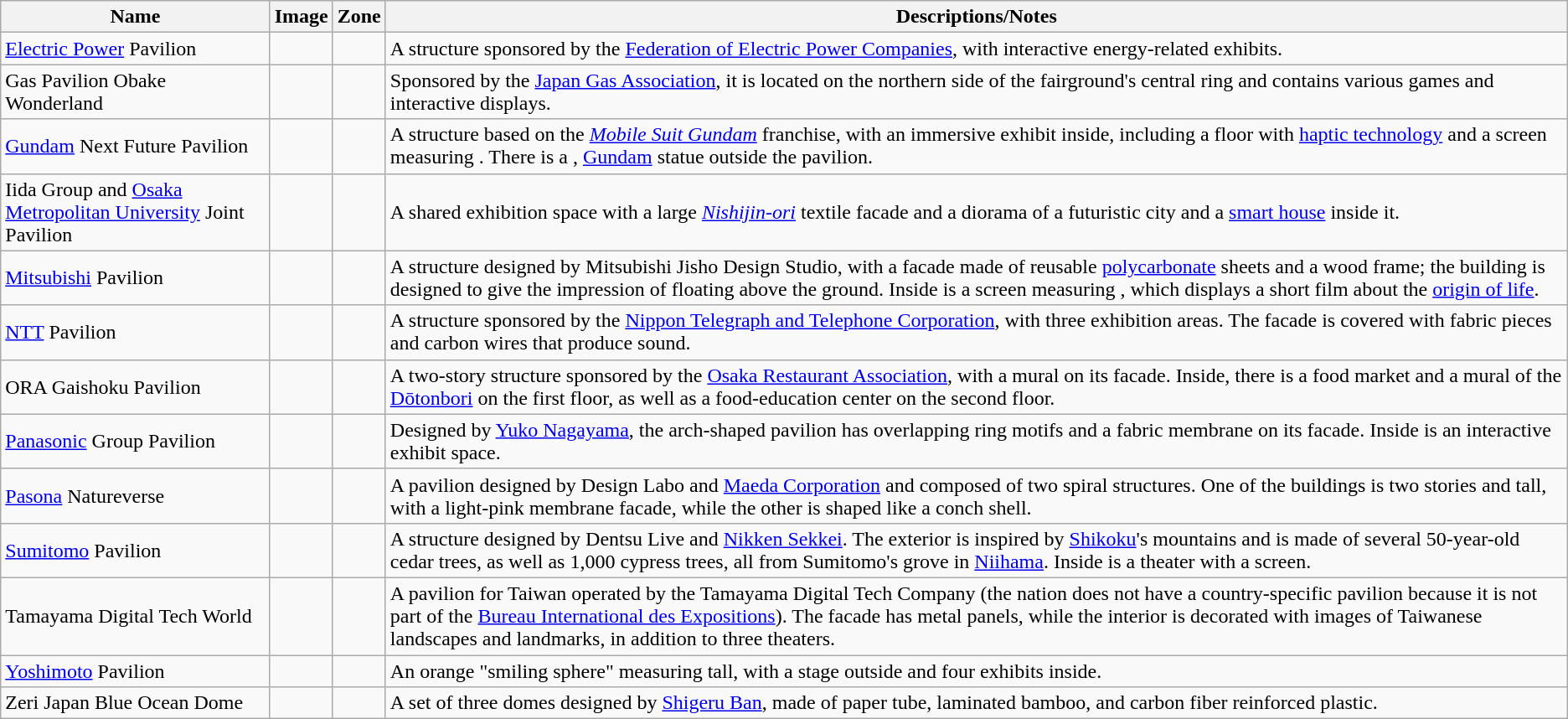<table class="wikitable">
<tr>
<th>Name</th>
<th>Image</th>
<th>Zone</th>
<th>Descriptions/Notes</th>
</tr>
<tr>
<td><a href='#'>Electric Power</a> Pavilion</td>
<td></td>
<td></td>
<td>A structure sponsored by the <a href='#'>Federation of Electric Power Companies</a>, with interactive energy-related exhibits.</td>
</tr>
<tr>
<td>Gas Pavilion Obake Wonderland</td>
<td></td>
<td></td>
<td>Sponsored by the <a href='#'>Japan Gas Association</a>, it is located on the northern side of the fairground's central ring and contains various games and interactive displays.</td>
</tr>
<tr>
<td><a href='#'>Gundam</a> Next Future Pavilion</td>
<td></td>
<td></td>
<td>A structure based on the <em><a href='#'>Mobile Suit Gundam</a></em> franchise, with an immersive exhibit inside, including a floor with <a href='#'>haptic technology</a> and a screen measuring . There is a ,  <a href='#'>Gundam</a> statue outside the pavilion.</td>
</tr>
<tr>
<td>Iida Group and <a href='#'>Osaka Metropolitan University</a> Joint Pavilion</td>
<td></td>
<td></td>
<td>A shared exhibition space with a large <em><a href='#'>Nishijin-ori</a></em> textile facade and a diorama of a futuristic city and a <a href='#'>smart house</a> inside it.</td>
</tr>
<tr>
<td><a href='#'>Mitsubishi</a> Pavilion</td>
<td></td>
<td></td>
<td>A structure designed by Mitsubishi Jisho Design Studio, with a facade made of reusable <a href='#'>polycarbonate</a> sheets and a wood frame; the building is designed to give the impression of floating above the ground. Inside is a screen measuring , which displays a short film about the <a href='#'>origin of life</a>.</td>
</tr>
<tr>
<td><a href='#'>NTT</a> Pavilion</td>
<td></td>
<td></td>
<td>A structure sponsored by the <a href='#'>Nippon Telegraph and Telephone Corporation</a>, with three exhibition areas. The facade is covered with fabric pieces and carbon wires that produce sound.</td>
</tr>
<tr>
<td>ORA Gaishoku Pavilion</td>
<td></td>
<td></td>
<td>A two-story structure sponsored by the <a href='#'>Osaka Restaurant Association</a>, with a mural on its facade. Inside, there is a food market and a mural of the <a href='#'>Dōtonbori</a> on the first floor, as well as a food-education center on the second floor.</td>
</tr>
<tr>
<td><a href='#'>Panasonic</a> Group Pavilion</td>
<td></td>
<td></td>
<td>Designed by <a href='#'>Yuko Nagayama</a>, the arch-shaped pavilion has overlapping ring motifs and a fabric membrane on its facade. Inside is an interactive exhibit space.</td>
</tr>
<tr>
<td><a href='#'>Pasona</a> Natureverse</td>
<td></td>
<td></td>
<td>A pavilion designed by Design Labo and <a href='#'>Maeda Corporation</a> and composed of two spiral structures. One of the buildings is two stories and  tall, with a light-pink membrane facade, while the other is shaped like a conch shell.</td>
</tr>
<tr>
<td><a href='#'>Sumitomo</a> Pavilion</td>
<td></td>
<td></td>
<td>A structure designed by Dentsu Live and <a href='#'>Nikken Sekkei</a>. The exterior is inspired by <a href='#'>Shikoku</a>'s mountains and is made of several 50-year-old cedar trees, as well as 1,000 cypress trees, all from Sumitomo's grove in <a href='#'>Niihama</a>. Inside is a theater with a  screen.</td>
</tr>
<tr>
<td>Tamayama Digital Tech World</td>
<td></td>
<td></td>
<td>A pavilion for Taiwan operated by the Tamayama Digital Tech Company (the nation does not have a country-specific pavilion because it is not part of the <a href='#'>Bureau International des Expositions</a>). The facade has metal panels, while the interior is decorated with images of Taiwanese landscapes and landmarks, in addition to three theaters.</td>
</tr>
<tr>
<td><a href='#'>Yoshimoto</a> Pavilion</td>
<td></td>
<td></td>
<td>An orange "smiling sphere" measuring  tall, with a stage outside and four exhibits inside.</td>
</tr>
<tr>
<td>Zeri Japan Blue Ocean Dome</td>
<td></td>
<td></td>
<td>A set of three domes designed by <a href='#'>Shigeru Ban</a>, made of paper tube, laminated bamboo, and carbon fiber reinforced plastic.</td>
</tr>
</table>
